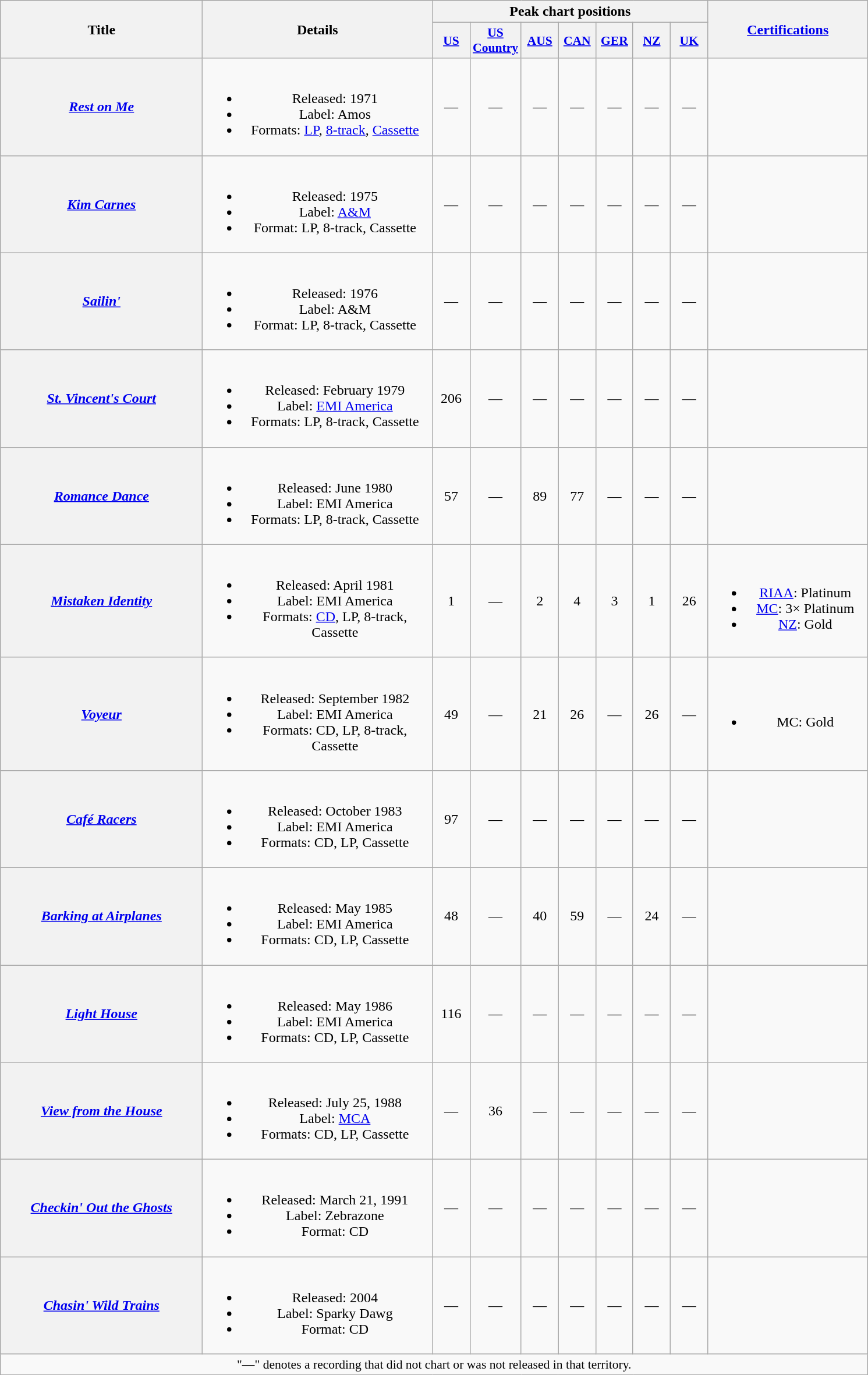<table class="wikitable plainrowheaders" style="text-align:center;">
<tr>
<th scope="col" rowspan="2" style="width:14em;">Title</th>
<th scope="col" rowspan="2" style="width:16em;">Details</th>
<th scope="col" colspan="7">Peak chart positions</th>
<th scope="col" rowspan="2" style="width:11em;"><a href='#'>Certifications</a></th>
</tr>
<tr>
<th scope="col" style="width:2.5em;font-size:90%;"><a href='#'>US</a><br></th>
<th scope="col" style="width:2.5em;font-size:90%;"><a href='#'>US Country</a><br></th>
<th scope="col" style="width:2.5em;font-size:90%;"><a href='#'>AUS</a><br></th>
<th scope="col" style="width:2.5em;font-size:90%;"><a href='#'>CAN</a><br></th>
<th scope="col" style="width:2.5em;font-size:90%;"><a href='#'>GER</a><br></th>
<th scope="col" style="width:2.5em;font-size:90%;"><a href='#'>NZ</a><br></th>
<th scope="col" style="width:2.5em;font-size:90%;"><a href='#'>UK</a><br></th>
</tr>
<tr>
<th scope="row"><em><a href='#'>Rest on Me</a></em></th>
<td><br><ul><li>Released: 1971</li><li>Label: Amos</li><li>Formats: <a href='#'>LP</a>, <a href='#'>8-track</a>, <a href='#'>Cassette</a></li></ul></td>
<td>—</td>
<td>—</td>
<td>—</td>
<td>—</td>
<td>—</td>
<td>—</td>
<td>—</td>
<td></td>
</tr>
<tr>
<th scope="row"><em><a href='#'>Kim Carnes</a></em></th>
<td><br><ul><li>Released: 1975</li><li>Label: <a href='#'>A&M</a></li><li>Format: LP, 8-track, Cassette</li></ul></td>
<td>—</td>
<td>—</td>
<td>—</td>
<td>—</td>
<td>—</td>
<td>—</td>
<td>—</td>
<td></td>
</tr>
<tr>
<th scope="row"><em><a href='#'>Sailin'</a></em></th>
<td><br><ul><li>Released: 1976</li><li>Label: A&M</li><li>Format: LP, 8-track, Cassette</li></ul></td>
<td>—</td>
<td>—</td>
<td>—</td>
<td>—</td>
<td>—</td>
<td>—</td>
<td>—</td>
<td></td>
</tr>
<tr>
<th scope="row"><em><a href='#'>St. Vincent's Court</a></em></th>
<td><br><ul><li>Released: February 1979</li><li>Label: <a href='#'>EMI America</a></li><li>Formats: LP, 8-track, Cassette</li></ul></td>
<td>206</td>
<td>—</td>
<td>—</td>
<td>—</td>
<td>—</td>
<td>—</td>
<td>—</td>
<td></td>
</tr>
<tr>
<th scope="row"><em><a href='#'>Romance Dance</a></em></th>
<td><br><ul><li>Released: June 1980</li><li>Label: EMI America</li><li>Formats: LP, 8-track, Cassette</li></ul></td>
<td>57</td>
<td>—</td>
<td>89</td>
<td>77</td>
<td>—</td>
<td>—</td>
<td>—</td>
<td></td>
</tr>
<tr>
<th scope="row"><em><a href='#'>Mistaken Identity</a></em></th>
<td><br><ul><li>Released: April 1981</li><li>Label: EMI America</li><li>Formats: <a href='#'>CD</a>, LP, 8-track, Cassette</li></ul></td>
<td>1</td>
<td>—</td>
<td>2</td>
<td>4</td>
<td>3</td>
<td>1</td>
<td>26</td>
<td><br><ul><li><a href='#'>RIAA</a>: Platinum</li><li><a href='#'>MC</a>: 3× Platinum</li><li><a href='#'>NZ</a>: Gold</li></ul></td>
</tr>
<tr>
<th scope="row"><em><a href='#'>Voyeur</a></em></th>
<td><br><ul><li>Released: September 1982</li><li>Label: EMI America</li><li>Formats: CD, LP, 8-track, Cassette</li></ul></td>
<td>49</td>
<td>—</td>
<td>21</td>
<td>26</td>
<td>—</td>
<td>26</td>
<td>—</td>
<td><br><ul><li>MC: Gold</li></ul></td>
</tr>
<tr>
<th scope="row"><em><a href='#'>Café Racers</a></em></th>
<td><br><ul><li>Released: October 1983</li><li>Label: EMI America</li><li>Formats: CD, LP, Cassette</li></ul></td>
<td>97</td>
<td>—</td>
<td>—</td>
<td>—</td>
<td>—</td>
<td>—</td>
<td>—</td>
<td></td>
</tr>
<tr>
<th scope="row"><em><a href='#'>Barking at Airplanes</a></em></th>
<td><br><ul><li>Released: May 1985</li><li>Label: EMI America</li><li>Formats: CD, LP, Cassette</li></ul></td>
<td>48</td>
<td>—</td>
<td>40</td>
<td>59</td>
<td>—</td>
<td>24</td>
<td>—</td>
<td></td>
</tr>
<tr>
<th scope="row"><em><a href='#'>Light House</a></em></th>
<td><br><ul><li>Released: May 1986</li><li>Label: EMI America</li><li>Formats: CD, LP, Cassette</li></ul></td>
<td>116</td>
<td>—</td>
<td>—</td>
<td>—</td>
<td>—</td>
<td>—</td>
<td>—</td>
<td></td>
</tr>
<tr>
<th scope="row"><em><a href='#'>View from the House</a></em></th>
<td><br><ul><li>Released: July 25, 1988</li><li>Label: <a href='#'>MCA</a></li><li>Formats: CD, LP, Cassette</li></ul></td>
<td>—</td>
<td>36</td>
<td>—</td>
<td>—</td>
<td>—</td>
<td>—</td>
<td>—</td>
<td></td>
</tr>
<tr>
<th scope="row"><em><a href='#'>Checkin' Out the Ghosts</a></em></th>
<td><br><ul><li>Released: March 21, 1991</li><li>Label: Zebrazone</li><li>Format: CD</li></ul></td>
<td>—</td>
<td>—</td>
<td>—</td>
<td>—</td>
<td>—</td>
<td>—</td>
<td>—</td>
<td></td>
</tr>
<tr>
<th scope="row"><em><a href='#'>Chasin' Wild Trains</a></em></th>
<td><br><ul><li>Released: 2004</li><li>Label: Sparky Dawg</li><li>Format: CD</li></ul></td>
<td>—</td>
<td>—</td>
<td>—</td>
<td>—</td>
<td>—</td>
<td>—</td>
<td>—</td>
<td></td>
</tr>
<tr>
<td colspan="14" style="font-size:90%">"—" denotes a recording that did not chart or was not released in that territory.</td>
</tr>
</table>
